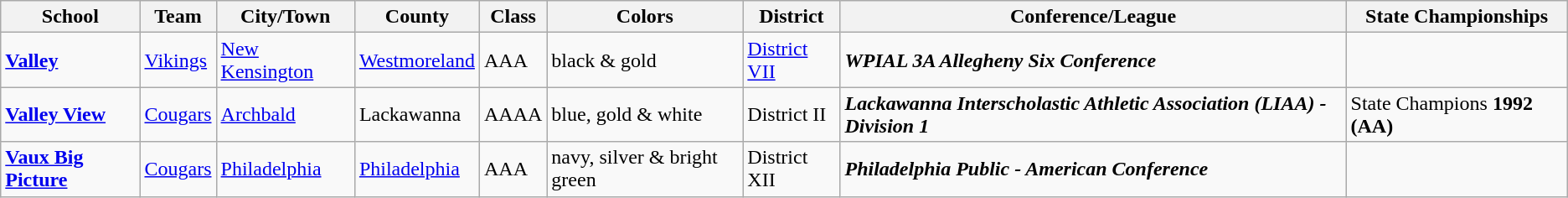<table class="wikitable sortable">
<tr>
<th>School</th>
<th>Team</th>
<th>City/Town</th>
<th>County</th>
<th>Class</th>
<th>Colors</th>
<th>District</th>
<th>Conference/League</th>
<th>State Championships</th>
</tr>
<tr style=#FFF5EE;">
<td><strong><a href='#'>Valley</a></strong></td>
<td><a href='#'>Vikings</a></td>
<td><a href='#'>New Kensington</a></td>
<td><a href='#'>Westmoreland</a></td>
<td>AAA</td>
<td> black & gold</td>
<td><a href='#'>District VII</a></td>
<td><strong><em>WPIAL 3A Allegheny Six Conference</em></strong></td>
<td></td>
</tr>
<tr style=#FFF5EE;">
<td><strong><a href='#'>Valley View</a></strong></td>
<td><a href='#'>Cougars</a></td>
<td><a href='#'>Archbald</a></td>
<td>Lackawanna</td>
<td>AAAA</td>
<td> blue, gold & white</td>
<td>District II</td>
<td><strong><em>Lackawanna Interscholastic Athletic Association (LIAA) - Division 1</em></strong></td>
<td>State Champions <strong>1992 (AA)</strong></td>
</tr>
<tr style=#F0FFFF;">
<td><strong><a href='#'>Vaux Big Picture</a></strong></td>
<td><a href='#'>Cougars</a></td>
<td><a href='#'>Philadelphia</a></td>
<td><a href='#'>Philadelphia</a></td>
<td>AAA</td>
<td> navy, silver & bright green</td>
<td>District XII</td>
<td><strong><em>Philadelphia Public - American Conference</em></strong></td>
<td></td>
</tr>
</table>
